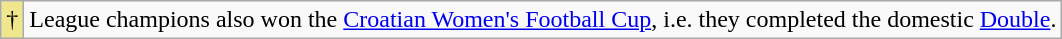<table class="wikitable">
<tr>
<td style="background-color:#F0E68C">†</td>
<td>League champions also won the <a href='#'>Croatian Women's Football Cup</a>, i.e. they completed the domestic <a href='#'>Double</a>.</td>
</tr>
</table>
